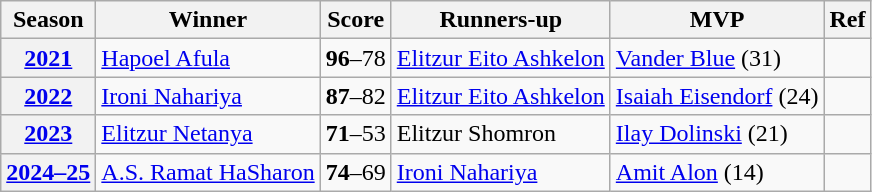<table class="wikitable">
<tr>
<th>Season</th>
<th>Winner</th>
<th>Score</th>
<th>Runners-up</th>
<th>MVP</th>
<th>Ref</th>
</tr>
<tr>
<th><a href='#'>2021</a></th>
<td><a href='#'>Hapoel Afula</a></td>
<td align=center><strong>96</strong>–78</td>
<td><a href='#'>Elitzur Eito Ashkelon</a></td>
<td> <a href='#'>Vander Blue</a> (31)</td>
<td></td>
</tr>
<tr>
<th><a href='#'>2022</a></th>
<td><a href='#'>Ironi Nahariya</a></td>
<td align=center><strong>87</strong>–82</td>
<td><a href='#'>Elitzur Eito Ashkelon</a></td>
<td> <a href='#'>Isaiah Eisendorf</a> (24)</td>
<td></td>
</tr>
<tr>
<th><a href='#'>2023</a></th>
<td><a href='#'>Elitzur Netanya</a></td>
<td align=center><strong>71</strong>–53</td>
<td>Elitzur Shomron</td>
<td> <a href='#'>Ilay Dolinski</a> (21)</td>
<td></td>
</tr>
<tr>
<th><a href='#'>2024–25</a></th>
<td><a href='#'>A.S. Ramat HaSharon</a></td>
<td align=center><strong>74</strong>–69</td>
<td><a href='#'>Ironi Nahariya</a></td>
<td> <a href='#'>Amit Alon</a> (14)</td>
<td></td>
</tr>
</table>
